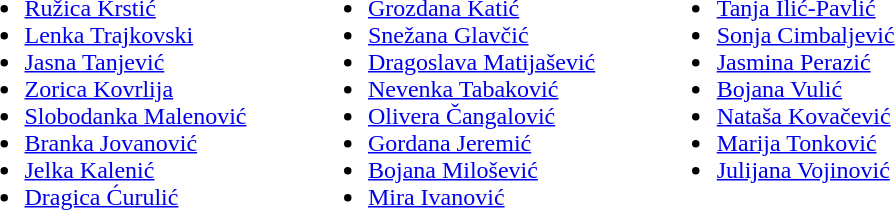<table>
<tr>
<td valign="top"><br><ul><li><a href='#'>Ružica Krstić</a></li><li><a href='#'>Lenka Trajkovski</a></li><li><a href='#'>Jasna Tanjević</a></li><li><a href='#'>Zorica Kovrlija</a></li><li><a href='#'>Slobodanka Malenović</a></li><li><a href='#'>Branka Jovanović</a></li><li><a href='#'>Jelka Kalenić</a></li><li><a href='#'>Dragica Ćurulić</a></li></ul></td>
<td width="33"> </td>
<td valign="top"><br><ul><li><a href='#'>Grozdana Katić</a></li><li><a href='#'>Snežana Glavčić</a></li><li><a href='#'>Dragoslava Matijašević</a></li><li><a href='#'>Nevenka Tabaković</a></li><li><a href='#'>Olivera Čangalović</a></li><li><a href='#'>Gordana Jeremić</a></li><li><a href='#'>Bojana Milošević</a></li><li><a href='#'>Mira Ivanović</a></li></ul></td>
<td width="33"> </td>
<td valign="top"><br><ul><li><a href='#'>Tanja Ilić-Pavlić</a></li><li><a href='#'>Sonja Cimbaljević</a></li><li><a href='#'>Jasmina Perazić</a></li><li><a href='#'>Bojana Vulić</a></li><li><a href='#'>Nataša Kovačević</a></li><li><a href='#'>Marija Tonković</a></li><li><a href='#'>Julijana Vojinović</a></li></ul></td>
</tr>
</table>
